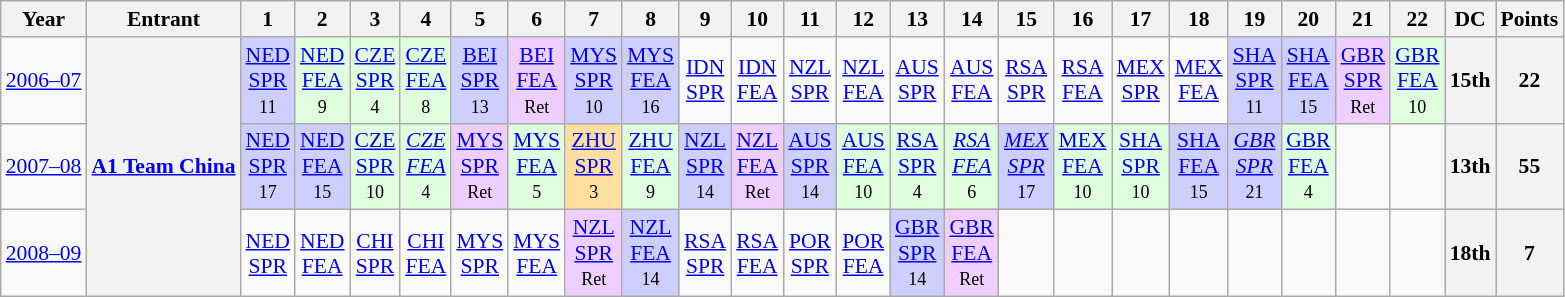<table class="wikitable" style="text-align:center; font-size:90%">
<tr>
<th>Year</th>
<th>Entrant</th>
<th>1</th>
<th>2</th>
<th>3</th>
<th>4</th>
<th>5</th>
<th>6</th>
<th>7</th>
<th>8</th>
<th>9</th>
<th>10</th>
<th>11</th>
<th>12</th>
<th>13</th>
<th>14</th>
<th>15</th>
<th>16</th>
<th>17</th>
<th>18</th>
<th>19</th>
<th>20</th>
<th>21</th>
<th>22</th>
<th>DC</th>
<th>Points</th>
</tr>
<tr>
<td><a href='#'>2006–07</a></td>
<th rowspan=3><a href='#'>A1 Team China</a></th>
<td style="background:#cfcfff;"><a href='#'>NED<br>SPR</a><br><small>11</small></td>
<td style="background:#dfffdf;"><a href='#'>NED<br>FEA</a><br><small>9</small></td>
<td style="background:#dfffdf;"><a href='#'>CZE<br>SPR</a><br><small>4</small></td>
<td style="background:#dfffdf;"><a href='#'>CZE<br>FEA</a><br><small>8</small></td>
<td style="background:#cfcfff;"><a href='#'>BEI<br>SPR</a><br><small>13</small></td>
<td style="background:#efcfff;"><a href='#'>BEI<br>FEA</a><br><small>Ret</small></td>
<td style="background:#cfcfff;"><a href='#'>MYS<br>SPR</a><br><small>10</small></td>
<td style="background:#cfcfff;"><a href='#'>MYS<br>FEA</a><br><small>16</small></td>
<td><a href='#'>IDN<br>SPR</a><br></td>
<td><a href='#'>IDN<br>FEA</a><br></td>
<td><a href='#'>NZL<br>SPR</a><br></td>
<td><a href='#'>NZL<br>FEA</a><br></td>
<td><a href='#'>AUS<br>SPR</a><br></td>
<td><a href='#'>AUS<br>FEA</a><br></td>
<td><a href='#'>RSA<br>SPR</a><br></td>
<td><a href='#'>RSA<br>FEA</a><br></td>
<td><a href='#'>MEX<br>SPR</a><br></td>
<td><a href='#'>MEX<br>FEA</a><br></td>
<td style="background:#cfcfff;"><a href='#'>SHA<br>SPR</a><br><small>11</small></td>
<td style="background:#cfcfff;"><a href='#'>SHA<br>FEA</a><br><small>15</small></td>
<td style="background:#efcfff;"><a href='#'>GBR<br>SPR</a><br><small>Ret</small></td>
<td style="background:#dfffdf;"><a href='#'>GBR<br>FEA</a><br><small>10</small></td>
<th>15th</th>
<th>22</th>
</tr>
<tr>
<td><a href='#'>2007–08</a></td>
<td style="background:#cfcfff;"><a href='#'>NED<br>SPR</a><br><small>17</small></td>
<td style="background:#cfcfff;"><a href='#'>NED<br>FEA</a><br><small>15</small></td>
<td style="background:#dfffdf;"><a href='#'>CZE<br>SPR</a><br><small>10</small></td>
<td style="background:#dfffdf;"><em><a href='#'>CZE<br>FEA</a></em><br><small>4</small></td>
<td style="background:#efcfff;"><a href='#'>MYS<br>SPR</a><br><small>Ret</small></td>
<td style="background:#dfffdf;"><a href='#'>MYS<br>FEA</a><br><small>5</small></td>
<td style="background:#ffdf9f;"><a href='#'>ZHU<br>SPR</a><br><small>3</small></td>
<td style="background:#dfffdf;"><a href='#'>ZHU<br>FEA</a><br><small>9</small></td>
<td style="background:#cfcfff;"><a href='#'>NZL<br>SPR</a><br><small>14</small></td>
<td style="background:#efcfff;"><a href='#'>NZL<br>FEA</a><br><small>Ret</small></td>
<td style="background:#cfcfff;"><a href='#'>AUS<br>SPR</a><br><small>14</small></td>
<td style="background:#dfffdf;"><a href='#'>AUS<br>FEA</a><br><small>10</small></td>
<td style="background:#dfffdf;"><a href='#'>RSA<br>SPR</a><br><small>4</small></td>
<td style="background:#dfffdf;"><em><a href='#'>RSA<br>FEA</a></em><br><small>6</small></td>
<td style="background:#cfcfff;"><em><a href='#'>MEX<br>SPR</a></em><br><small>17</small></td>
<td style="background:#dfffdf;"><a href='#'>MEX<br>FEA</a><br><small>10</small></td>
<td style="background:#dfffdf;"><a href='#'>SHA<br>SPR</a><br><small>10</small></td>
<td style="background:#cfcfff;"><a href='#'>SHA<br>FEA</a><br><small>15</small></td>
<td style="background:#cfcfff;"><em><a href='#'>GBR<br>SPR</a></em><br><small>21</small></td>
<td style="background:#dfffdf;"><a href='#'>GBR<br>FEA</a><br><small>4</small></td>
<td></td>
<td></td>
<th>13th</th>
<th>55</th>
</tr>
<tr>
<td><a href='#'>2008–09</a></td>
<td><a href='#'>NED<br>SPR</a><br></td>
<td><a href='#'>NED<br>FEA</a><br></td>
<td><a href='#'>CHI<br>SPR</a><br></td>
<td><a href='#'>CHI<br>FEA</a><br></td>
<td><a href='#'>MYS<br>SPR</a><br></td>
<td><a href='#'>MYS<br>FEA</a><br></td>
<td style="background:#efcfff;"><a href='#'>NZL<br>SPR</a><br><small>Ret</small></td>
<td style="background:#cfcfff;"><a href='#'>NZL<br>FEA</a><br><small>14</small></td>
<td><a href='#'>RSA<br>SPR</a><br></td>
<td><a href='#'>RSA<br>FEA</a><br></td>
<td><a href='#'>POR<br>SPR</a><br></td>
<td><a href='#'>POR<br>FEA</a><br></td>
<td style="background:#cfcfff;"><a href='#'>GBR<br>SPR</a><br><small>14</small></td>
<td style="background:#efcfff;"><a href='#'>GBR<br>FEA</a><br><small>Ret</small></td>
<td></td>
<td></td>
<td></td>
<td></td>
<td></td>
<td></td>
<td></td>
<td></td>
<th>18th</th>
<th>7</th>
</tr>
</table>
